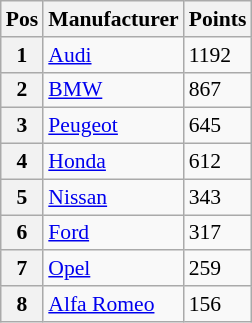<table class="wikitable" style="font-size: 90%">
<tr>
<th>Pos</th>
<th>Manufacturer</th>
<th>Points</th>
</tr>
<tr>
<th>1</th>
<td> <a href='#'>Audi</a></td>
<td>1192</td>
</tr>
<tr>
<th>2</th>
<td> <a href='#'>BMW</a></td>
<td>867</td>
</tr>
<tr>
<th>3</th>
<td> <a href='#'>Peugeot</a></td>
<td>645</td>
</tr>
<tr>
<th>4</th>
<td> <a href='#'>Honda</a></td>
<td>612</td>
</tr>
<tr>
<th>5</th>
<td> <a href='#'>Nissan</a></td>
<td>343</td>
</tr>
<tr>
<th>6</th>
<td> <a href='#'>Ford</a></td>
<td>317</td>
</tr>
<tr>
<th>7</th>
<td> <a href='#'>Opel</a></td>
<td>259</td>
</tr>
<tr>
<th>8</th>
<td> <a href='#'>Alfa Romeo</a></td>
<td>156</td>
</tr>
</table>
